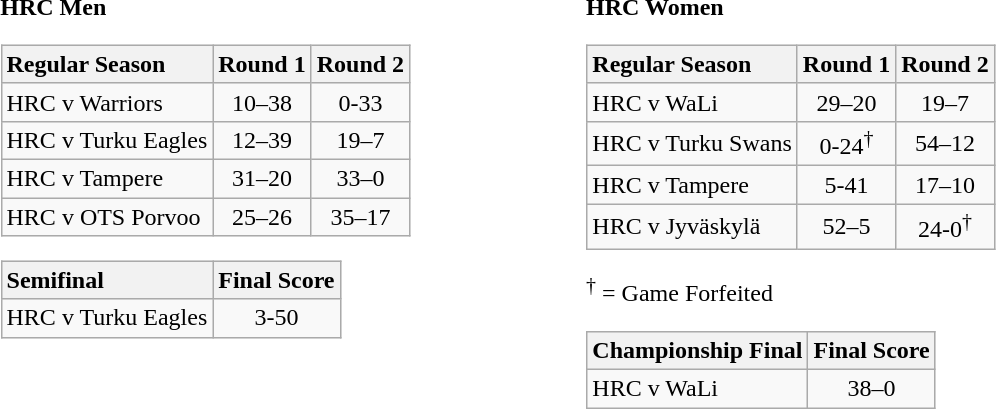<table>
<tr>
<td width="1%" valign="top"></td>
<td width="37%" valign="top"><br><strong>HRC Men</strong><table class="wikitable" style="text-align:center;">
<tr>
<th style="text-align:left;">Regular Season</th>
<th>Round 1</th>
<th>Round 2</th>
</tr>
<tr>
<td style="text-align:left;">HRC v Warriors</td>
<td>10–38</td>
<td>0-33</td>
</tr>
<tr>
<td style="text-align:left;">HRC v Turku Eagles</td>
<td>12–39</td>
<td>19–7</td>
</tr>
<tr>
<td style="text-align:left;">HRC v Tampere</td>
<td>31–20</td>
<td>33–0</td>
</tr>
<tr>
<td style="text-align:left;">HRC v OTS Porvoo</td>
<td>25–26</td>
<td>35–17</td>
</tr>
</table>
<table class="wikitable" style="text-align:center;">
<tr>
<th style="text-align:left;">Semifinal</th>
<th colspan="2">Final Score</th>
</tr>
<tr>
<td style="text-align:left;">HRC v Turku Eagles</td>
<td colspan="2">3-50</td>
</tr>
</table>
</td>
<td width="37%" valign="top"><br><strong>HRC Women</strong><table class="wikitable" style="text-align:center;">
<tr>
<th style="text-align:left;">Regular Season</th>
<th>Round 1</th>
<th>Round 2</th>
</tr>
<tr>
<td style="text-align:left;">HRC v WaLi</td>
<td>29–20</td>
<td>19–7</td>
</tr>
<tr>
<td style="text-align:left;">HRC v Turku Swans</td>
<td>0-24<sup>†</sup></td>
<td>54–12</td>
</tr>
<tr>
<td style="text-align:left;">HRC v Tampere</td>
<td>5-41</td>
<td>17–10</td>
</tr>
<tr>
<td style="text-align:left;">HRC v Jyväskylä</td>
<td>52–5</td>
<td>24-0<sup>†</sup></td>
</tr>
</table>
<sup>†</sup> = Game Forfeited<table class="wikitable" style="text-align:center;">
<tr>
<th style="text-align:left;">Championship Final</th>
<th colspan="2">Final Score</th>
</tr>
<tr>
<td style="text-align:left;">HRC v WaLi</td>
<td colspan="2">38–0</td>
</tr>
</table>
</td>
</tr>
</table>
